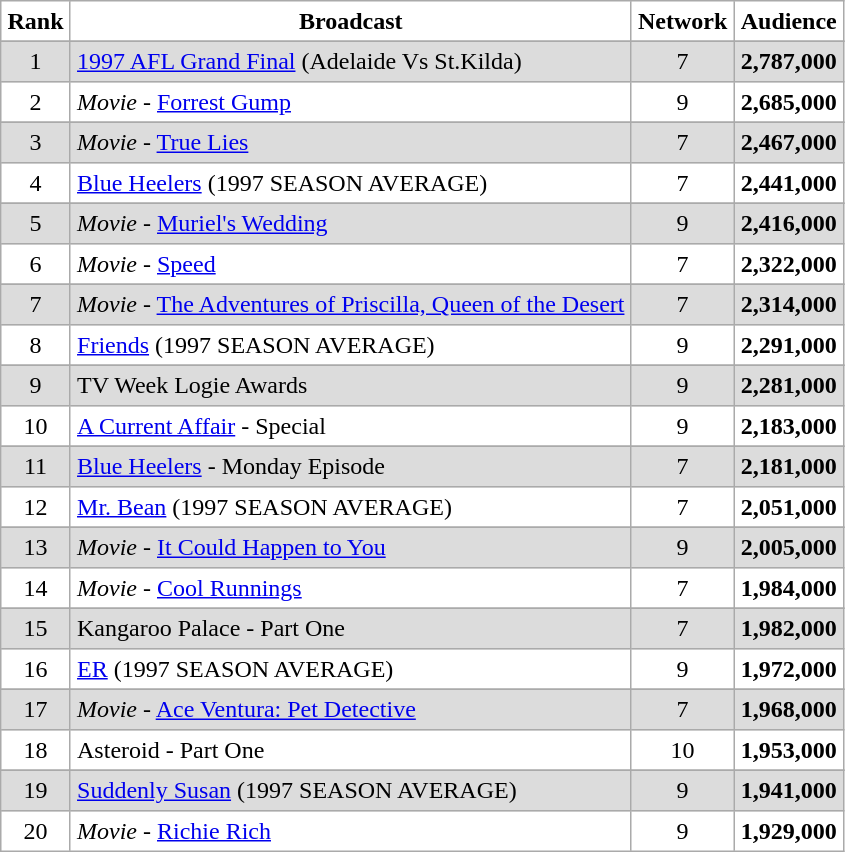<table border="1" cellpadding="4" cel lspacing="0" style="border:1px solid #aaa; border-collapse:collapse">
<tr bgcolor="white">
<th><strong>Rank</strong></th>
<th><strong>Broadcast</strong></th>
<th><strong>Network</strong></th>
<th><strong>Audience</strong></th>
</tr>
<tr>
</tr>
<tr bgcolor=gainsboro>
<td align="center">1</td>
<td><a href='#'>1997 AFL Grand Final</a> (Adelaide Vs St.Kilda)</td>
<td align="center">7</td>
<th>2,787,000</th>
</tr>
<tr>
<td align="center">2</td>
<td><em>Movie</em> - <a href='#'>Forrest Gump</a></td>
<td align="center">9</td>
<th>2,685,000</th>
</tr>
<tr>
</tr>
<tr bgcolor=gainsboro>
<td align="center">3</td>
<td><em>Movie</em> - <a href='#'>True Lies</a></td>
<td align="center">7</td>
<th>2,467,000</th>
</tr>
<tr>
<td align="center">4</td>
<td><a href='#'>Blue Heelers</a> (1997 SEASON AVERAGE)</td>
<td align="center">7</td>
<th>2,441,000</th>
</tr>
<tr>
</tr>
<tr bgcolor=gainsboro>
<td align="center">5</td>
<td><em>Movie</em> - <a href='#'>Muriel's Wedding</a></td>
<td align="center">9</td>
<th>2,416,000</th>
</tr>
<tr>
<td align="center">6</td>
<td><em>Movie</em> - <a href='#'>Speed</a></td>
<td align="center">7</td>
<th>2,322,000</th>
</tr>
<tr>
</tr>
<tr bgcolor=gainsboro>
<td align="center">7</td>
<td><em>Movie</em> - <a href='#'>The Adventures of Priscilla, Queen of the Desert</a></td>
<td align="center">7</td>
<th>2,314,000</th>
</tr>
<tr>
<td align="center">8</td>
<td><a href='#'>Friends</a> (1997 SEASON AVERAGE)</td>
<td align="center">9</td>
<th>2,291,000</th>
</tr>
<tr>
</tr>
<tr bgcolor=gainsboro>
<td align="center">9</td>
<td>TV Week Logie Awards</td>
<td align="center">9</td>
<th>2,281,000</th>
</tr>
<tr>
<td align="center">10</td>
<td><a href='#'>A Current Affair</a> - Special</td>
<td align="center">9</td>
<th>2,183,000</th>
</tr>
<tr>
</tr>
<tr bgcolor=gainsboro>
<td align="center">11</td>
<td><a href='#'>Blue Heelers</a> - Monday Episode</td>
<td align="center">7</td>
<th>2,181,000</th>
</tr>
<tr>
<td align="center">12</td>
<td><a href='#'>Mr. Bean</a> (1997 SEASON AVERAGE)</td>
<td align="center">7</td>
<th>2,051,000</th>
</tr>
<tr>
</tr>
<tr bgcolor=gainsboro>
<td align="center">13</td>
<td><em>Movie</em> - <a href='#'>It Could Happen to You</a></td>
<td align="center">9</td>
<th>2,005,000</th>
</tr>
<tr>
<td align="center">14</td>
<td><em>Movie</em> - <a href='#'>Cool Runnings</a></td>
<td align="center">7</td>
<th>1,984,000</th>
</tr>
<tr>
</tr>
<tr bgcolor=gainsboro>
<td align="center">15</td>
<td>Kangaroo Palace - Part One</td>
<td align="center">7</td>
<th>1,982,000</th>
</tr>
<tr>
<td align="center">16</td>
<td><a href='#'>ER</a> (1997 SEASON AVERAGE)</td>
<td align="center">9</td>
<th>1,972,000</th>
</tr>
<tr>
</tr>
<tr bgcolor=gainsboro>
<td align="center">17</td>
<td><em>Movie</em> - <a href='#'>Ace Ventura: Pet Detective</a></td>
<td align="center">7</td>
<th>1,968,000</th>
</tr>
<tr>
<td align="center">18</td>
<td>Asteroid - Part One</td>
<td align="center">10</td>
<th>1,953,000</th>
</tr>
<tr>
</tr>
<tr bgcolor=gainsboro>
<td align="center">19</td>
<td><a href='#'>Suddenly Susan</a> (1997 SEASON AVERAGE)</td>
<td align="center">9</td>
<th>1,941,000</th>
</tr>
<tr>
<td align="center">20</td>
<td><em>Movie</em> - <a href='#'>Richie Rich</a></td>
<td align="center">9</td>
<th>1,929,000</th>
</tr>
</table>
